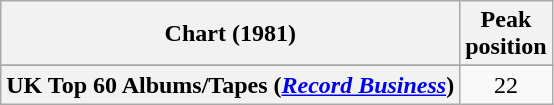<table class="wikitable sortable plainrowheaders" style="text-align:center">
<tr>
<th scope="col">Chart (1981)</th>
<th scope="col">Peak<br>position</th>
</tr>
<tr>
</tr>
<tr>
<th scope="row">UK Top 60 Albums/Tapes (<em><a href='#'>Record Business</a></em>)</th>
<td>22</td>
</tr>
</table>
